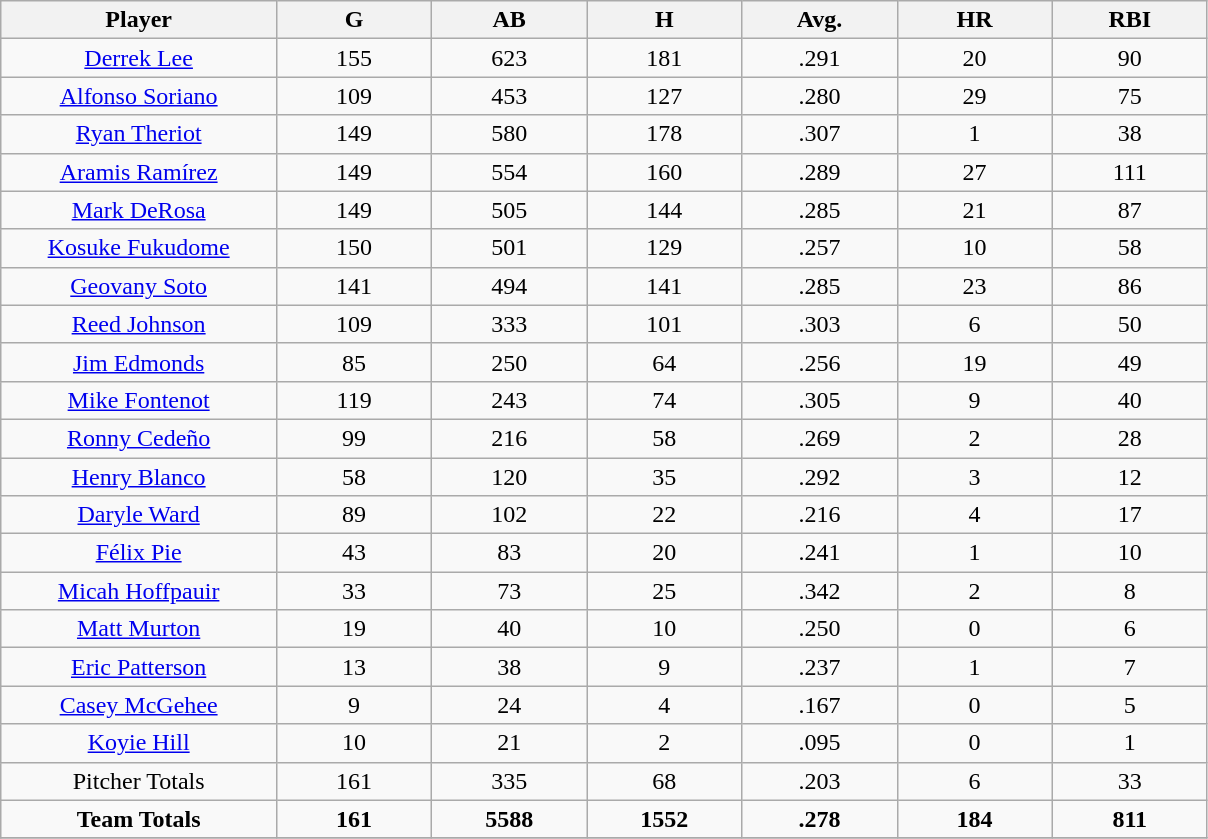<table class="wikitable sortable">
<tr>
<th bgcolor="#DDDDFF" width="16%">Player</th>
<th bgcolor="#DDDDFF" width="9%">G</th>
<th bgcolor="#DDDDFF" width="9%">AB</th>
<th bgcolor="#DDDDFF" width="9%">H</th>
<th bgcolor="#DDDDFF" width="9%">Avg.</th>
<th bgcolor="#DDDDFF" width="9%">HR</th>
<th bgcolor="#DDDDFF" width="9%">RBI</th>
</tr>
<tr align="center">
<td><a href='#'>Derrek Lee</a></td>
<td>155</td>
<td>623</td>
<td>181</td>
<td>.291</td>
<td>20</td>
<td>90</td>
</tr>
<tr align="center">
<td><a href='#'>Alfonso Soriano</a></td>
<td>109</td>
<td>453</td>
<td>127</td>
<td>.280</td>
<td>29</td>
<td>75</td>
</tr>
<tr align="center">
<td><a href='#'>Ryan Theriot</a></td>
<td>149</td>
<td>580</td>
<td>178</td>
<td>.307</td>
<td>1</td>
<td>38</td>
</tr>
<tr align="center">
<td><a href='#'>Aramis Ramírez</a></td>
<td>149</td>
<td>554</td>
<td>160</td>
<td>.289</td>
<td>27</td>
<td>111</td>
</tr>
<tr align="center">
<td><a href='#'>Mark DeRosa</a></td>
<td>149</td>
<td>505</td>
<td>144</td>
<td>.285</td>
<td>21</td>
<td>87</td>
</tr>
<tr align="center">
<td><a href='#'>Kosuke Fukudome</a></td>
<td>150</td>
<td>501</td>
<td>129</td>
<td>.257</td>
<td>10</td>
<td>58</td>
</tr>
<tr align="center">
<td><a href='#'>Geovany Soto</a></td>
<td>141</td>
<td>494</td>
<td>141</td>
<td>.285</td>
<td>23</td>
<td>86</td>
</tr>
<tr align="center">
<td><a href='#'>Reed Johnson</a></td>
<td>109</td>
<td>333</td>
<td>101</td>
<td>.303</td>
<td>6</td>
<td>50</td>
</tr>
<tr align="center">
<td><a href='#'>Jim Edmonds</a></td>
<td>85</td>
<td>250</td>
<td>64</td>
<td>.256</td>
<td>19</td>
<td>49</td>
</tr>
<tr align="center">
<td><a href='#'>Mike Fontenot</a></td>
<td>119</td>
<td>243</td>
<td>74</td>
<td>.305</td>
<td>9</td>
<td>40</td>
</tr>
<tr align="center">
<td><a href='#'>Ronny Cedeño</a></td>
<td>99</td>
<td>216</td>
<td>58</td>
<td>.269</td>
<td>2</td>
<td>28</td>
</tr>
<tr align="center">
<td><a href='#'>Henry Blanco</a></td>
<td>58</td>
<td>120</td>
<td>35</td>
<td>.292</td>
<td>3</td>
<td>12</td>
</tr>
<tr align="center">
<td><a href='#'>Daryle Ward</a></td>
<td>89</td>
<td>102</td>
<td>22</td>
<td>.216</td>
<td>4</td>
<td>17</td>
</tr>
<tr align="center">
<td><a href='#'>Félix Pie</a></td>
<td>43</td>
<td>83</td>
<td>20</td>
<td>.241</td>
<td>1</td>
<td>10</td>
</tr>
<tr align="center">
<td><a href='#'>Micah Hoffpauir</a></td>
<td>33</td>
<td>73</td>
<td>25</td>
<td>.342</td>
<td>2</td>
<td>8</td>
</tr>
<tr align="center">
<td><a href='#'>Matt Murton</a></td>
<td>19</td>
<td>40</td>
<td>10</td>
<td>.250</td>
<td>0</td>
<td>6</td>
</tr>
<tr align="center">
<td><a href='#'>Eric Patterson</a></td>
<td>13</td>
<td>38</td>
<td>9</td>
<td>.237</td>
<td>1</td>
<td>7</td>
</tr>
<tr align="center">
<td><a href='#'>Casey McGehee</a></td>
<td>9</td>
<td>24</td>
<td>4</td>
<td>.167</td>
<td>0</td>
<td>5</td>
</tr>
<tr align="center">
<td><a href='#'>Koyie Hill</a></td>
<td>10</td>
<td>21</td>
<td>2</td>
<td>.095</td>
<td>0</td>
<td>1</td>
</tr>
<tr align=center>
<td>Pitcher Totals</td>
<td>161</td>
<td>335</td>
<td>68</td>
<td>.203</td>
<td>6</td>
<td>33</td>
</tr>
<tr align=center>
<td><strong>Team Totals</strong></td>
<td><strong>161</strong></td>
<td><strong>5588</strong></td>
<td><strong>1552</strong></td>
<td><strong>.278</strong></td>
<td><strong>184</strong></td>
<td><strong>811</strong></td>
</tr>
<tr align=center>
</tr>
</table>
